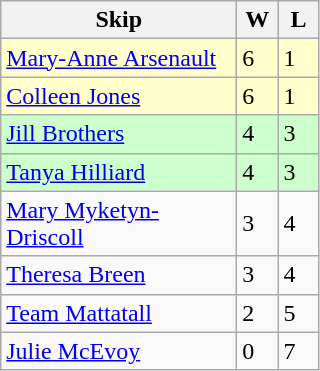<table class=wikitable>
<tr>
<th width=150>Skip</th>
<th width=20>W</th>
<th width=20>L</th>
</tr>
<tr bgcolor=#ffffcc>
<td><a href='#'>Mary-Anne Arsenault</a></td>
<td>6</td>
<td>1</td>
</tr>
<tr bgcolor=#ffffcc>
<td><a href='#'>Colleen Jones</a></td>
<td>6</td>
<td>1</td>
</tr>
<tr bgcolor=#ccffcc>
<td><a href='#'>Jill Brothers</a></td>
<td>4</td>
<td>3</td>
</tr>
<tr bgcolor=#ccffcc>
<td><a href='#'>Tanya Hilliard</a></td>
<td>4</td>
<td>3</td>
</tr>
<tr>
<td><a href='#'>Mary Myketyn-Driscoll</a></td>
<td>3</td>
<td>4</td>
</tr>
<tr>
<td><a href='#'>Theresa Breen</a></td>
<td>3</td>
<td>4</td>
</tr>
<tr>
<td><a href='#'>Team Mattatall</a></td>
<td>2</td>
<td>5</td>
</tr>
<tr>
<td><a href='#'>Julie McEvoy</a></td>
<td>0</td>
<td>7</td>
</tr>
</table>
